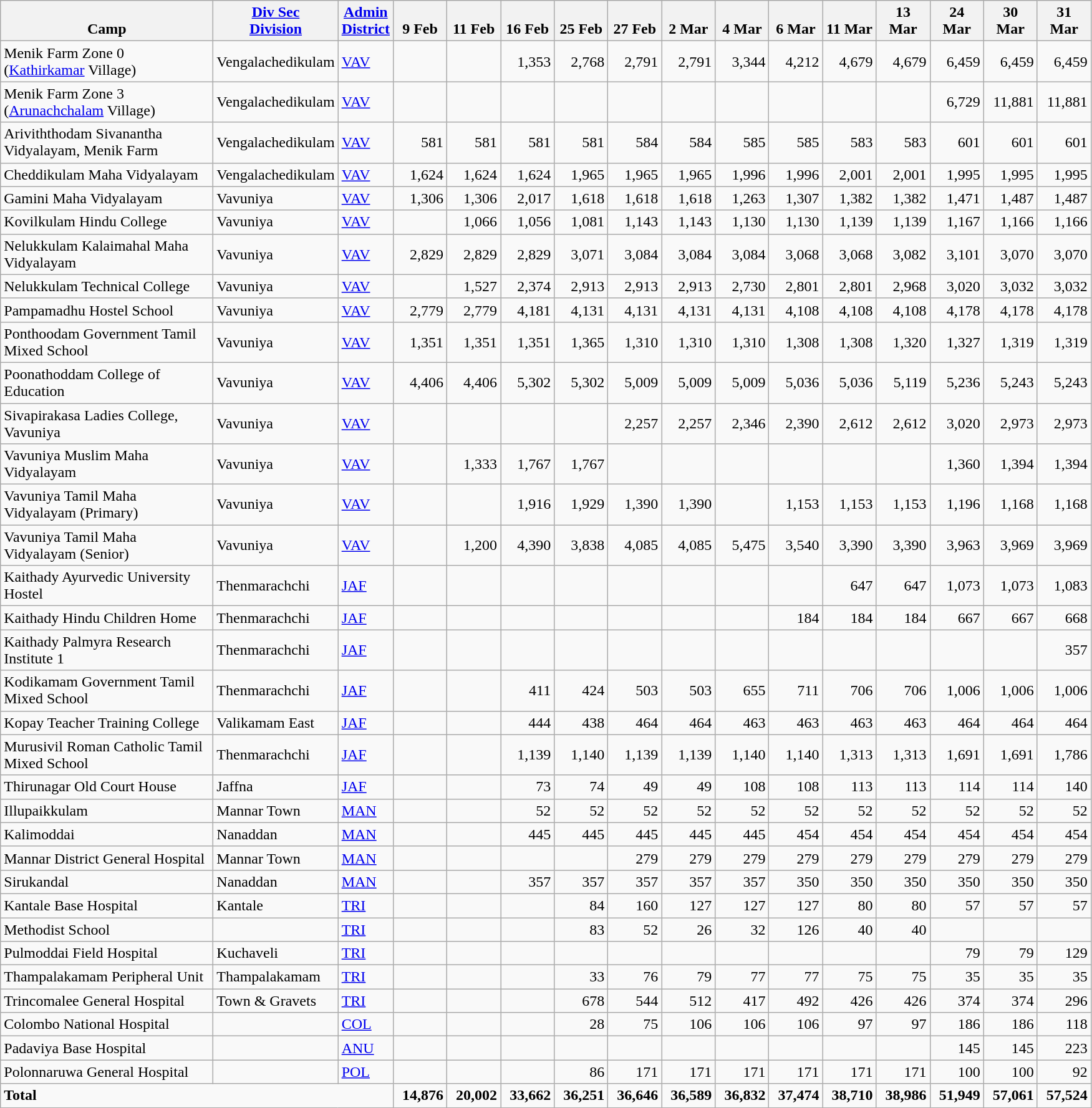<table class="wikitable sortable" border="1" style="text-align:right;">
<tr>
<th valign=bottom width="220">Camp<br></th>
<th valign=bottom width="100"><a href='#'>Div Sec<br>Division</a><br></th>
<th valign=bottom width="10"><a href='#'>Admin<br>District</a><br></th>
<th valign=bottom width="50">9 Feb<br></th>
<th valign=bottom width="50">11 Feb<br></th>
<th valign=bottom width="50">16 Feb<br></th>
<th valign=bottom width="50">25 Feb<br></th>
<th valign=bottom width="50">27 Feb<br></th>
<th valign=bottom width="50">2 Mar<br></th>
<th valign=bottom width="50">4 Mar<br></th>
<th valign=bottom width="50">6 Mar<br></th>
<th valign=bottom width="50">11 Mar<br></th>
<th valign=bottom width="50">13 Mar<br></th>
<th valign=bottom width="50">24 Mar<br></th>
<th valign=bottom width="50">30 Mar<br></th>
<th valign=bottom width="50">31 Mar<br></th>
</tr>
<tr>
<td align=left>Menik Farm Zone 0<br>(<a href='#'>Kathirkamar</a> Village)</td>
<td align=left>Vengalachedikulam</td>
<td align=left><a href='#'>VAV</a></td>
<td></td>
<td></td>
<td>1,353</td>
<td>2,768</td>
<td>2,791</td>
<td>2,791</td>
<td>3,344</td>
<td>4,212</td>
<td>4,679</td>
<td>4,679</td>
<td>6,459</td>
<td>6,459</td>
<td>6,459</td>
</tr>
<tr>
<td align=left>Menik Farm Zone 3<br>(<a href='#'>Arunachchalam</a> Village)</td>
<td align=left>Vengalachedikulam</td>
<td align=left><a href='#'>VAV</a></td>
<td></td>
<td></td>
<td></td>
<td></td>
<td></td>
<td></td>
<td></td>
<td></td>
<td></td>
<td></td>
<td>6,729</td>
<td>11,881</td>
<td>11,881</td>
</tr>
<tr>
<td align=left>Ariviththodam Sivanantha Vidyalayam, Menik Farm</td>
<td align=left>Vengalachedikulam</td>
<td align=left><a href='#'>VAV</a></td>
<td>581</td>
<td>581</td>
<td>581</td>
<td>581</td>
<td>584</td>
<td>584</td>
<td>585</td>
<td>585</td>
<td>583</td>
<td>583</td>
<td>601</td>
<td>601</td>
<td>601</td>
</tr>
<tr>
<td align=left>Cheddikulam Maha Vidyalayam</td>
<td align=left>Vengalachedikulam</td>
<td align=left><a href='#'>VAV</a></td>
<td>1,624</td>
<td>1,624</td>
<td>1,624</td>
<td>1,965</td>
<td>1,965</td>
<td>1,965</td>
<td>1,996</td>
<td>1,996</td>
<td>2,001</td>
<td>2,001</td>
<td>1,995</td>
<td>1,995</td>
<td>1,995</td>
</tr>
<tr>
<td align=left>Gamini Maha Vidyalayam</td>
<td align=left>Vavuniya</td>
<td align=left><a href='#'>VAV</a></td>
<td>1,306</td>
<td>1,306</td>
<td>2,017</td>
<td>1,618</td>
<td>1,618</td>
<td>1,618</td>
<td>1,263</td>
<td>1,307</td>
<td>1,382</td>
<td>1,382</td>
<td>1,471</td>
<td>1,487</td>
<td>1,487</td>
</tr>
<tr>
<td align=left>Kovilkulam Hindu College</td>
<td align=left>Vavuniya</td>
<td align=left><a href='#'>VAV</a></td>
<td></td>
<td>1,066</td>
<td>1,056</td>
<td>1,081</td>
<td>1,143</td>
<td>1,143</td>
<td>1,130</td>
<td>1,130</td>
<td>1,139</td>
<td>1,139</td>
<td>1,167</td>
<td>1,166</td>
<td>1,166</td>
</tr>
<tr>
<td align=left>Nelukkulam Kalaimahal Maha Vidyalayam</td>
<td align=left>Vavuniya</td>
<td align=left><a href='#'>VAV</a></td>
<td>2,829</td>
<td>2,829</td>
<td>2,829</td>
<td>3,071</td>
<td>3,084</td>
<td>3,084</td>
<td>3,084</td>
<td>3,068</td>
<td>3,068</td>
<td>3,082</td>
<td>3,101</td>
<td>3,070</td>
<td>3,070</td>
</tr>
<tr>
<td align=left>Nelukkulam Technical College</td>
<td align=left>Vavuniya</td>
<td align=left><a href='#'>VAV</a></td>
<td></td>
<td>1,527</td>
<td>2,374</td>
<td>2,913</td>
<td>2,913</td>
<td>2,913</td>
<td>2,730</td>
<td>2,801</td>
<td>2,801</td>
<td>2,968</td>
<td>3,020</td>
<td>3,032</td>
<td>3,032</td>
</tr>
<tr>
<td align=left>Pampamadhu Hostel School</td>
<td align=left>Vavuniya</td>
<td align=left><a href='#'>VAV</a></td>
<td>2,779</td>
<td>2,779</td>
<td>4,181</td>
<td>4,131</td>
<td>4,131</td>
<td>4,131</td>
<td>4,131</td>
<td>4,108</td>
<td>4,108</td>
<td>4,108</td>
<td>4,178</td>
<td>4,178</td>
<td>4,178</td>
</tr>
<tr>
<td align=left>Ponthoodam Government Tamil Mixed School</td>
<td align=left>Vavuniya</td>
<td align=left><a href='#'>VAV</a></td>
<td>1,351</td>
<td>1,351</td>
<td>1,351</td>
<td>1,365</td>
<td>1,310</td>
<td>1,310</td>
<td>1,310</td>
<td>1,308</td>
<td>1,308</td>
<td>1,320</td>
<td>1,327</td>
<td>1,319</td>
<td>1,319</td>
</tr>
<tr>
<td align=left>Poonathoddam College of Education</td>
<td align=left>Vavuniya</td>
<td align=left><a href='#'>VAV</a></td>
<td>4,406</td>
<td>4,406</td>
<td>5,302</td>
<td>5,302</td>
<td>5,009</td>
<td>5,009</td>
<td>5,009</td>
<td>5,036</td>
<td>5,036</td>
<td>5,119</td>
<td>5,236</td>
<td>5,243</td>
<td>5,243</td>
</tr>
<tr>
<td align=left>Sivapirakasa Ladies College, Vavuniya</td>
<td align=left>Vavuniya</td>
<td align=left><a href='#'>VAV</a></td>
<td></td>
<td></td>
<td></td>
<td></td>
<td>2,257</td>
<td>2,257</td>
<td>2,346</td>
<td>2,390</td>
<td>2,612</td>
<td>2,612</td>
<td>3,020</td>
<td>2,973</td>
<td>2,973</td>
</tr>
<tr>
<td align=left>Vavuniya Muslim Maha Vidyalayam</td>
<td align=left>Vavuniya</td>
<td align=left><a href='#'>VAV</a></td>
<td></td>
<td>1,333</td>
<td>1,767</td>
<td>1,767</td>
<td></td>
<td></td>
<td></td>
<td></td>
<td></td>
<td></td>
<td>1,360</td>
<td>1,394</td>
<td>1,394</td>
</tr>
<tr>
<td align=left>Vavuniya Tamil Maha Vidyalayam (Primary)</td>
<td align=left>Vavuniya</td>
<td align=left><a href='#'>VAV</a></td>
<td></td>
<td></td>
<td>1,916</td>
<td>1,929</td>
<td>1,390</td>
<td>1,390</td>
<td></td>
<td>1,153</td>
<td>1,153</td>
<td>1,153</td>
<td>1,196</td>
<td>1,168</td>
<td>1,168</td>
</tr>
<tr>
<td align=left>Vavuniya Tamil Maha Vidyalayam (Senior)</td>
<td align=left>Vavuniya</td>
<td align=left><a href='#'>VAV</a></td>
<td></td>
<td>1,200</td>
<td>4,390</td>
<td>3,838</td>
<td>4,085</td>
<td>4,085</td>
<td>5,475</td>
<td>3,540</td>
<td>3,390</td>
<td>3,390</td>
<td>3,963</td>
<td>3,969</td>
<td>3,969</td>
</tr>
<tr>
<td align=left>Kaithady Ayurvedic University Hostel</td>
<td align=left>Thenmarachchi</td>
<td align=left><a href='#'>JAF</a></td>
<td></td>
<td></td>
<td></td>
<td></td>
<td></td>
<td></td>
<td></td>
<td></td>
<td>647</td>
<td>647</td>
<td>1,073</td>
<td>1,073</td>
<td>1,083</td>
</tr>
<tr>
<td align=left>Kaithady Hindu Children Home</td>
<td align=left>Thenmarachchi</td>
<td align=left><a href='#'>JAF</a></td>
<td></td>
<td></td>
<td></td>
<td></td>
<td></td>
<td></td>
<td></td>
<td>184</td>
<td>184</td>
<td>184</td>
<td>667</td>
<td>667</td>
<td>668</td>
</tr>
<tr>
<td align=left>Kaithady Palmyra Research Institute 1</td>
<td align=left>Thenmarachchi</td>
<td align=left><a href='#'>JAF</a></td>
<td></td>
<td></td>
<td></td>
<td></td>
<td></td>
<td></td>
<td></td>
<td></td>
<td></td>
<td></td>
<td></td>
<td></td>
<td>357</td>
</tr>
<tr>
<td align=left>Kodikamam Government Tamil Mixed School</td>
<td align=left>Thenmarachchi</td>
<td align=left><a href='#'>JAF</a></td>
<td></td>
<td></td>
<td>411</td>
<td>424</td>
<td>503</td>
<td>503</td>
<td>655</td>
<td>711</td>
<td>706</td>
<td>706</td>
<td>1,006</td>
<td>1,006</td>
<td>1,006</td>
</tr>
<tr>
<td align=left>Kopay Teacher Training College</td>
<td align=left>Valikamam East</td>
<td align=left><a href='#'>JAF</a></td>
<td></td>
<td></td>
<td>444</td>
<td>438</td>
<td>464</td>
<td>464</td>
<td>463</td>
<td>463</td>
<td>463</td>
<td>463</td>
<td>464</td>
<td>464</td>
<td>464</td>
</tr>
<tr>
<td align=left>Murusivil Roman Catholic Tamil Mixed School</td>
<td align=left>Thenmarachchi</td>
<td align=left><a href='#'>JAF</a></td>
<td></td>
<td></td>
<td>1,139</td>
<td>1,140</td>
<td>1,139</td>
<td>1,139</td>
<td>1,140</td>
<td>1,140</td>
<td>1,313</td>
<td>1,313</td>
<td>1,691</td>
<td>1,691</td>
<td>1,786</td>
</tr>
<tr>
<td align=left>Thirunagar Old Court House</td>
<td align=left>Jaffna</td>
<td align=left><a href='#'>JAF</a></td>
<td></td>
<td></td>
<td>73</td>
<td>74</td>
<td>49</td>
<td>49</td>
<td>108</td>
<td>108</td>
<td>113</td>
<td>113</td>
<td>114</td>
<td>114</td>
<td>140</td>
</tr>
<tr>
<td align=left>Illupaikkulam</td>
<td align=left>Mannar Town</td>
<td align=left><a href='#'>MAN</a></td>
<td></td>
<td></td>
<td>52</td>
<td>52</td>
<td>52</td>
<td>52</td>
<td>52</td>
<td>52</td>
<td>52</td>
<td>52</td>
<td>52</td>
<td>52</td>
<td>52</td>
</tr>
<tr>
<td align=left>Kalimoddai</td>
<td align=left>Nanaddan</td>
<td align=left><a href='#'>MAN</a></td>
<td></td>
<td></td>
<td>445</td>
<td>445</td>
<td>445</td>
<td>445</td>
<td>445</td>
<td>454</td>
<td>454</td>
<td>454</td>
<td>454</td>
<td>454</td>
<td>454</td>
</tr>
<tr>
<td align=left>Mannar District General Hospital</td>
<td align=left>Mannar Town</td>
<td align=left><a href='#'>MAN</a></td>
<td></td>
<td></td>
<td></td>
<td></td>
<td>279</td>
<td>279</td>
<td>279</td>
<td>279</td>
<td>279</td>
<td>279</td>
<td>279</td>
<td>279</td>
<td>279</td>
</tr>
<tr>
<td align=left>Sirukandal</td>
<td align=left>Nanaddan</td>
<td align=left><a href='#'>MAN</a></td>
<td></td>
<td></td>
<td>357</td>
<td>357</td>
<td>357</td>
<td>357</td>
<td>357</td>
<td>350</td>
<td>350</td>
<td>350</td>
<td>350</td>
<td>350</td>
<td>350</td>
</tr>
<tr>
<td align=left>Kantale Base Hospital</td>
<td align=left>Kantale</td>
<td align=left><a href='#'>TRI</a></td>
<td></td>
<td></td>
<td></td>
<td>84</td>
<td>160</td>
<td>127</td>
<td>127</td>
<td>127</td>
<td>80</td>
<td>80</td>
<td>57</td>
<td>57</td>
<td>57</td>
</tr>
<tr>
<td align=left>Methodist School</td>
<td></td>
<td align=left><a href='#'>TRI</a></td>
<td></td>
<td></td>
<td></td>
<td>83</td>
<td>52</td>
<td>26</td>
<td>32</td>
<td>126</td>
<td>40</td>
<td>40</td>
<td></td>
<td></td>
<td></td>
</tr>
<tr>
<td align=left>Pulmoddai Field Hospital</td>
<td align=left>Kuchaveli</td>
<td align=left><a href='#'>TRI</a></td>
<td></td>
<td></td>
<td></td>
<td></td>
<td></td>
<td></td>
<td></td>
<td></td>
<td></td>
<td></td>
<td>79</td>
<td>79</td>
<td>129</td>
</tr>
<tr>
<td align=left>Thampalakamam Peripheral Unit</td>
<td align=left>Thampalakamam</td>
<td align=left><a href='#'>TRI</a></td>
<td></td>
<td></td>
<td></td>
<td>33</td>
<td>76</td>
<td>79</td>
<td>77</td>
<td>77</td>
<td>75</td>
<td>75</td>
<td>35</td>
<td>35</td>
<td>35</td>
</tr>
<tr>
<td align=left>Trincomalee General Hospital</td>
<td align=left>Town & Gravets</td>
<td align=left><a href='#'>TRI</a></td>
<td></td>
<td></td>
<td></td>
<td>678</td>
<td>544</td>
<td>512</td>
<td>417</td>
<td>492</td>
<td>426</td>
<td>426</td>
<td>374</td>
<td>374</td>
<td>296</td>
</tr>
<tr>
<td align=left>Colombo National Hospital</td>
<td></td>
<td align=left><a href='#'>COL</a></td>
<td></td>
<td></td>
<td></td>
<td>28</td>
<td>75</td>
<td>106</td>
<td>106</td>
<td>106</td>
<td>97</td>
<td>97</td>
<td>186</td>
<td>186</td>
<td>118</td>
</tr>
<tr>
<td align=left>Padaviya Base Hospital</td>
<td></td>
<td align=left><a href='#'>ANU</a></td>
<td></td>
<td></td>
<td></td>
<td></td>
<td></td>
<td></td>
<td></td>
<td></td>
<td></td>
<td></td>
<td>145</td>
<td>145</td>
<td>223</td>
</tr>
<tr>
<td align=left>Polonnaruwa General Hospital</td>
<td></td>
<td align=left><a href='#'>POL</a></td>
<td></td>
<td></td>
<td></td>
<td>86</td>
<td>171</td>
<td>171</td>
<td>171</td>
<td>171</td>
<td>171</td>
<td>171</td>
<td>100</td>
<td>100</td>
<td>92</td>
</tr>
<tr>
<td align=left colspan=3><strong>Total</strong></td>
<td><strong>14,876</strong></td>
<td><strong>20,002</strong></td>
<td><strong>33,662</strong></td>
<td><strong>36,251</strong></td>
<td><strong>36,646</strong></td>
<td><strong>36,589</strong></td>
<td><strong>36,832</strong></td>
<td><strong>37,474</strong></td>
<td><strong>38,710</strong></td>
<td><strong>38,986</strong></td>
<td><strong>51,949</strong></td>
<td><strong>57,061</strong></td>
<td><strong>57,524</strong></td>
</tr>
</table>
